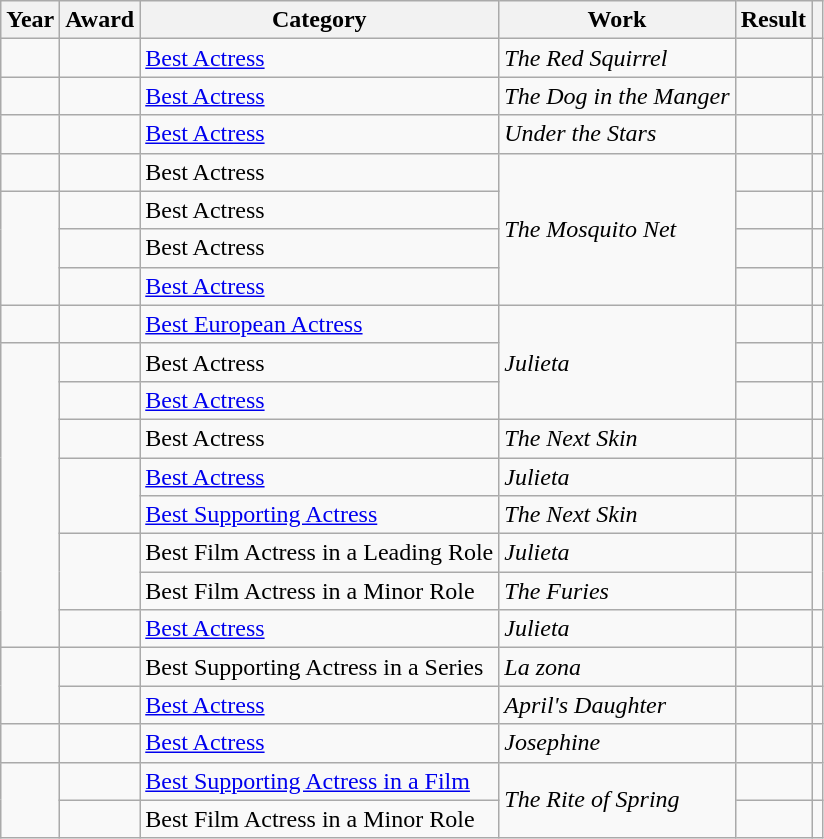<table class="wikitable sortable plainrowheaders">
<tr>
<th>Year</th>
<th>Award</th>
<th>Category</th>
<th>Work</th>
<th>Result</th>
<th scope="col" class="unsortable"></th>
</tr>
<tr>
<td></td>
<td></td>
<td><a href='#'>Best Actress</a></td>
<td><em>The Red Squirrel</em></td>
<td></td>
<td align = "center"></td>
</tr>
<tr>
<td></td>
<td></td>
<td><a href='#'>Best Actress</a></td>
<td><em>The Dog in the Manger</em></td>
<td></td>
<td align = "center"></td>
</tr>
<tr>
<td></td>
<td></td>
<td><a href='#'>Best Actress</a></td>
<td><em>Under the Stars</em></td>
<td></td>
<td align = "center"></td>
</tr>
<tr>
<td></td>
<td></td>
<td>Best Actress</td>
<td rowspan = "4"><em>The Mosquito Net</em></td>
<td></td>
<td align = "center"></td>
</tr>
<tr>
<td rowspan = "3"></td>
<td></td>
<td>Best Actress</td>
<td></td>
<td></td>
</tr>
<tr>
<td></td>
<td>Best Actress</td>
<td></td>
<td></td>
</tr>
<tr>
<td></td>
<td><a href='#'>Best Actress</a></td>
<td></td>
<td align = "center"></td>
</tr>
<tr>
<td></td>
<td></td>
<td><a href='#'>Best European Actress</a></td>
<td rowspan = "3"><em>Julieta</em></td>
<td></td>
<td align = "center"></td>
</tr>
<tr>
<td rowspan = "8"></td>
<td></td>
<td>Best Actress</td>
<td></td>
<td align = "center"></td>
</tr>
<tr>
<td></td>
<td><a href='#'>Best Actress</a></td>
<td></td>
<td align = "center"></td>
</tr>
<tr>
<td></td>
<td>Best Actress</td>
<td><em>The Next Skin</em></td>
<td></td>
<td align = "center"></td>
</tr>
<tr>
<td rowspan = "2"></td>
<td><a href='#'>Best Actress</a></td>
<td><em>Julieta</em></td>
<td></td>
<td align = "center"></td>
</tr>
<tr>
<td><a href='#'>Best Supporting Actress</a></td>
<td><em>The Next Skin</em></td>
<td></td>
<td align = "center"></td>
</tr>
<tr>
<td rowspan = "2"></td>
<td>Best Film Actress in a Leading Role</td>
<td><em>Julieta</em></td>
<td></td>
<td rowspan = "2"></td>
</tr>
<tr>
<td>Best Film Actress in a Minor Role</td>
<td><em>The Furies</em></td>
<td></td>
</tr>
<tr>
<td></td>
<td><a href='#'>Best Actress</a></td>
<td><em>Julieta</em></td>
<td></td>
<td align = "center"></td>
</tr>
<tr>
<td rowspan = "2"></td>
<td></td>
<td>Best Supporting Actress in a Series</td>
<td><em>La zona</em></td>
<td></td>
<td align = "center"></td>
</tr>
<tr>
<td></td>
<td><a href='#'>Best Actress</a></td>
<td><em>April's Daughter</em></td>
<td></td>
<td align = "center"></td>
</tr>
<tr>
<td></td>
<td></td>
<td><a href='#'>Best Actress</a></td>
<td><em>Josephine</em></td>
<td></td>
<td></td>
</tr>
<tr>
<td rowspan = "2"></td>
<td></td>
<td><a href='#'>Best Supporting Actress in a Film</a></td>
<td rowspan = "2"><em>The Rite of Spring</em></td>
<td></td>
<td></td>
</tr>
<tr>
<td></td>
<td>Best Film Actress in a Minor Role</td>
<td></td>
<td></td>
</tr>
</table>
